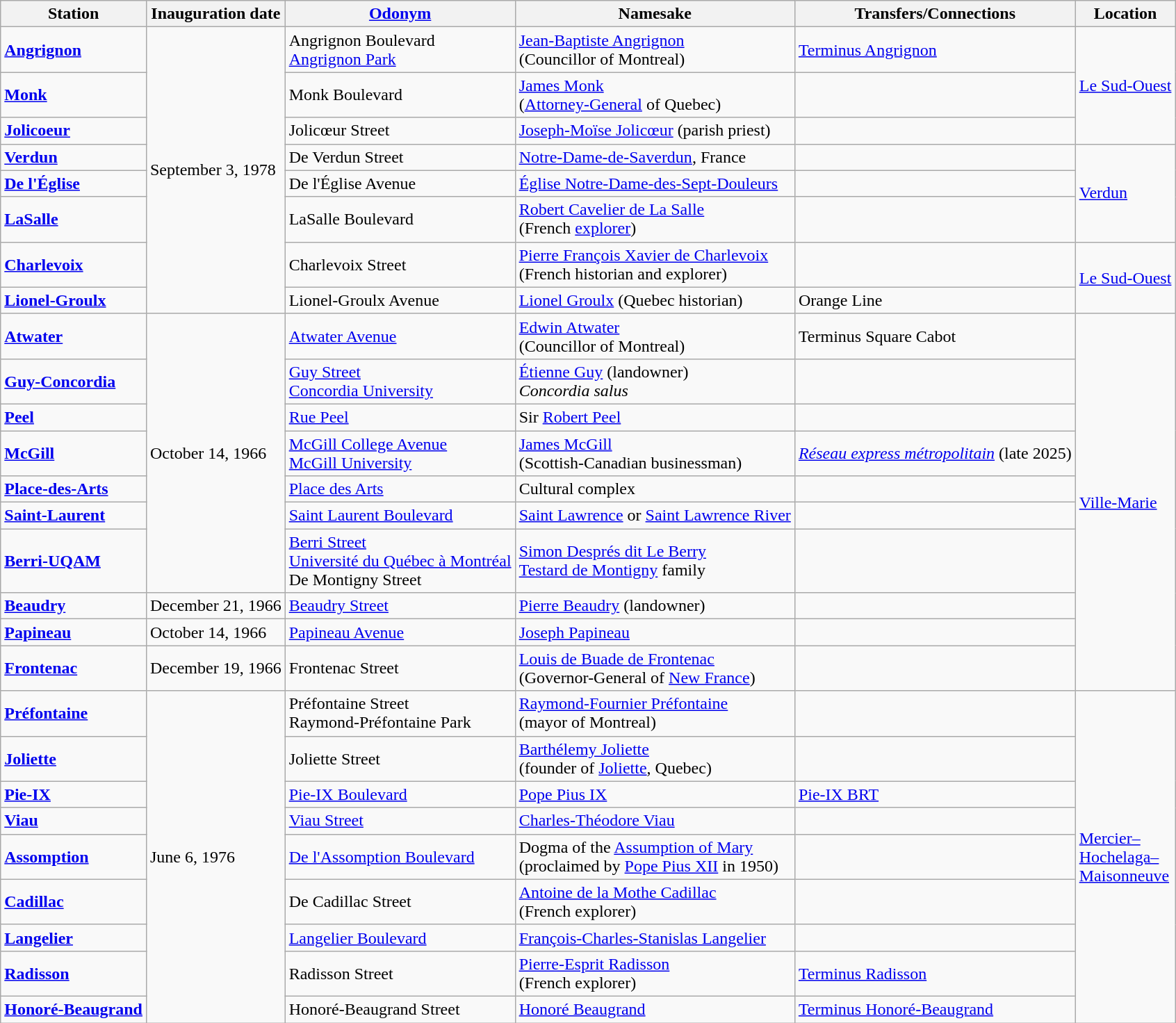<table class="wikitable centre">
<tr>
<th scope=col><strong>Station</strong></th>
<th scope=col><strong>Inauguration date</strong></th>
<th scope=col><strong><a href='#'>Odonym</a></strong></th>
<th scope=col><strong>Namesake</strong></th>
<th scope=col>Transfers/Connections</th>
<th scope=col>Location</th>
</tr>
<tr>
<td><strong><a href='#'>Angrignon</a></strong> </td>
<td rowspan=8>September 3, 1978</td>
<td>Angrignon Boulevard <br> <a href='#'>Angrignon Park</a></td>
<td><a href='#'>Jean-Baptiste Angrignon</a> <br> (Councillor of Montreal)</td>
<td> <a href='#'>Terminus Angrignon</a></td>
<td rowspan="3"><a href='#'>Le Sud-Ouest</a></td>
</tr>
<tr>
<td><strong><a href='#'>Monk</a></strong></td>
<td>Monk Boulevard</td>
<td><a href='#'>James Monk</a> <br> (<a href='#'>Attorney-General</a> of Quebec)</td>
<td></td>
</tr>
<tr>
<td><strong><a href='#'>Jolicoeur</a></strong> </td>
<td>Jolicœur Street</td>
<td><a href='#'>Joseph-Moïse Jolicœur</a> (parish priest)</td>
<td></td>
</tr>
<tr>
<td><strong><a href='#'>Verdun</a></strong></td>
<td>De Verdun Street</td>
<td><a href='#'>Notre-Dame-de-Saverdun</a>, France <br> </td>
<td></td>
<td rowspan="3"><a href='#'>Verdun</a></td>
</tr>
<tr>
<td><strong><a href='#'>De l'Église</a></strong></td>
<td>De l'Église Avenue</td>
<td><a href='#'>Église Notre-Dame-des-Sept-Douleurs</a></td>
<td></td>
</tr>
<tr>
<td><strong><a href='#'>LaSalle</a></strong></td>
<td>LaSalle Boulevard</td>
<td><a href='#'>Robert Cavelier de La Salle</a> <br> (French <a href='#'>explorer</a>)</td>
<td></td>
</tr>
<tr>
<td><strong><a href='#'>Charlevoix</a></strong></td>
<td>Charlevoix Street</td>
<td><a href='#'>Pierre François Xavier de Charlevoix</a> <br> (French historian and explorer)</td>
<td></td>
<td rowspan="2"><a href='#'>Le Sud-Ouest</a></td>
</tr>
<tr>
<td><strong><a href='#'>Lionel-Groulx</a></strong> </td>
<td>Lionel-Groulx Avenue</td>
<td><a href='#'>Lionel Groulx</a> (Quebec historian)</td>
<td> Orange Line</td>
</tr>
<tr>
<td><strong><a href='#'>Atwater</a></strong></td>
<td rowspan=7>October 14, 1966</td>
<td><a href='#'>Atwater Avenue</a></td>
<td><a href='#'>Edwin Atwater</a> <br> (Councillor of Montreal)</td>
<td>  Terminus Square Cabot</td>
<td rowspan="10"><a href='#'>Ville-Marie</a></td>
</tr>
<tr>
<td><strong><a href='#'>Guy-Concordia</a></strong></td>
<td><a href='#'>Guy Street</a> <br><a href='#'>Concordia University</a></td>
<td><a href='#'>Étienne Guy</a> (landowner)<br><em>Concordia salus</em> <br> </td>
<td></td>
</tr>
<tr>
<td><strong><a href='#'>Peel</a></strong></td>
<td><a href='#'>Rue Peel</a></td>
<td>Sir <a href='#'>Robert Peel</a> <br> </td>
<td></td>
</tr>
<tr>
<td><strong><a href='#'>McGill</a></strong> </td>
<td><a href='#'>McGill College Avenue</a> <br> <a href='#'>McGill University</a></td>
<td><a href='#'>James McGill</a> <br> (Scottish-Canadian businessman)</td>
<td> <em><a href='#'>Réseau express métropolitain</a></em> (late 2025)</td>
</tr>
<tr>
<td><strong><a href='#'>Place-des-Arts</a></strong> </td>
<td><a href='#'>Place des Arts</a></td>
<td>Cultural complex</td>
<td></td>
</tr>
<tr>
<td><strong><a href='#'>Saint-Laurent</a></strong></td>
<td><a href='#'>Saint Laurent Boulevard</a></td>
<td><a href='#'>Saint Lawrence</a> or <a href='#'>Saint Lawrence River</a></td>
<td></td>
</tr>
<tr>
<td><strong><a href='#'>Berri-UQAM</a></strong> </td>
<td><a href='#'>Berri Street</a><br><a href='#'>Université du Québec à Montréal</a> <br>De Montigny Street</td>
<td><a href='#'>Simon Després dit Le Berry</a> <br> <a href='#'>Testard de Montigny</a> family <br> </td>
<td></td>
</tr>
<tr>
<td><strong><a href='#'>Beaudry</a></strong></td>
<td>December 21, 1966</td>
<td><a href='#'>Beaudry Street</a></td>
<td><a href='#'>Pierre Beaudry</a> (landowner)</td>
</tr>
<tr>
<td><strong><a href='#'>Papineau</a></strong></td>
<td>October 14, 1966</td>
<td><a href='#'>Papineau Avenue</a></td>
<td><a href='#'>Joseph Papineau</a> <br> </td>
<td></td>
</tr>
<tr>
<td><strong><a href='#'>Frontenac</a></strong></td>
<td>December 19, 1966</td>
<td>Frontenac Street</td>
<td><a href='#'>Louis de Buade de Frontenac</a> <br> (Governor-General of <a href='#'>New France</a>)</td>
<td></td>
</tr>
<tr>
<td><strong><a href='#'>Préfontaine</a></strong> </td>
<td rowspan=9>June 6, 1976</td>
<td>Préfontaine Street <br>Raymond-Préfontaine Park</td>
<td><a href='#'>Raymond-Fournier Préfontaine</a> <br> (mayor of Montreal)</td>
<td></td>
<td rowspan="9"><a href='#'>Mercier–<br>Hochelaga–<br>Maisonneuve</a></td>
</tr>
<tr>
<td><strong><a href='#'>Joliette</a></strong></td>
<td>Joliette Street</td>
<td><a href='#'>Barthélemy Joliette</a> <br> (founder of <a href='#'>Joliette</a>, Quebec)</td>
<td></td>
</tr>
<tr>
<td><strong><a href='#'>Pie-IX</a></strong> </td>
<td><a href='#'>Pie-IX Boulevard</a></td>
<td><a href='#'>Pope Pius IX</a></td>
<td> <a href='#'>Pie-IX BRT</a></td>
</tr>
<tr>
<td><strong><a href='#'>Viau</a></strong> </td>
<td><a href='#'>Viau Street</a></td>
<td><a href='#'>Charles-Théodore Viau</a> <br> </td>
<td></td>
</tr>
<tr>
<td><strong><a href='#'>Assomption</a></strong></td>
<td><a href='#'>De l'Assomption Boulevard</a></td>
<td>Dogma of the <a href='#'>Assumption of Mary</a>  <br> (proclaimed by <a href='#'>Pope Pius XII</a> in 1950)</td>
<td></td>
</tr>
<tr>
<td><strong><a href='#'>Cadillac</a></strong></td>
<td>De Cadillac Street</td>
<td><a href='#'>Antoine de la Mothe Cadillac</a> <br> (French explorer)</td>
<td></td>
</tr>
<tr>
<td><strong><a href='#'>Langelier</a></strong></td>
<td><a href='#'>Langelier Boulevard</a></td>
<td><a href='#'>François-Charles-Stanislas Langelier</a> <br> </td>
<td></td>
</tr>
<tr>
<td><strong><a href='#'>Radisson</a></strong></td>
<td>Radisson Street</td>
<td><a href='#'>Pierre-Esprit Radisson</a> <br> (French explorer)</td>
<td> <a href='#'>Terminus Radisson</a></td>
</tr>
<tr>
<td><strong><a href='#'>Honoré-Beaugrand</a></strong> </td>
<td>Honoré-Beaugrand Street</td>
<td><a href='#'>Honoré Beaugrand</a> <br> </td>
<td>  <a href='#'>Terminus Honoré-Beaugrand</a></td>
</tr>
</table>
